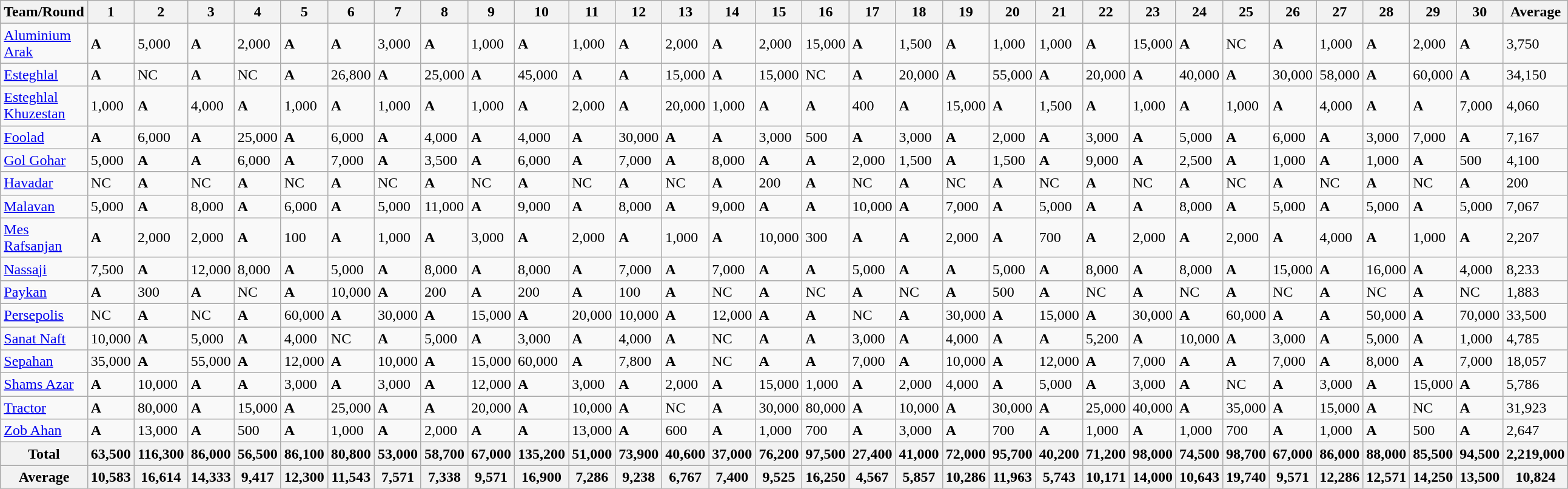<table class="wikitable sortable">
<tr>
<th rowspan="1">Team/Round</th>
<th>1</th>
<th>2</th>
<th>3</th>
<th>4</th>
<th>5</th>
<th>6</th>
<th>7</th>
<th>8</th>
<th>9</th>
<th>10</th>
<th>11</th>
<th>12</th>
<th>13</th>
<th>14</th>
<th>15</th>
<th>16</th>
<th>17</th>
<th>18</th>
<th>19</th>
<th>20</th>
<th>21</th>
<th>22</th>
<th>23</th>
<th>24</th>
<th>25</th>
<th>26</th>
<th>27</th>
<th>28</th>
<th>29</th>
<th>30</th>
<th>Average</th>
</tr>
<tr>
<td><a href='#'>Aluminium Arak</a></td>
<td><strong>A</strong></td>
<td>5,000</td>
<td><strong>A</strong></td>
<td>2,000</td>
<td><strong>A</strong></td>
<td><strong>A</strong></td>
<td>3,000</td>
<td><strong>A</strong></td>
<td>1,000</td>
<td><strong>A</strong></td>
<td>1,000</td>
<td><strong>A</strong></td>
<td>2,000</td>
<td><strong>A</strong></td>
<td>2,000</td>
<td>15,000</td>
<td><strong>A</strong></td>
<td>1,500</td>
<td><strong>A</strong></td>
<td>1,000</td>
<td>1,000</td>
<td><strong>A</strong></td>
<td>15,000</td>
<td><strong>A</strong></td>
<td>NC</td>
<td><strong>A</strong></td>
<td>1,000</td>
<td><strong>A</strong></td>
<td>2,000</td>
<td><strong>A</strong></td>
<td>3,750</td>
</tr>
<tr>
<td><a href='#'>Esteghlal</a></td>
<td><strong>A</strong></td>
<td>NC</td>
<td><strong>A</strong></td>
<td>NC</td>
<td><strong>A</strong></td>
<td>26,800</td>
<td><strong>A</strong></td>
<td>25,000</td>
<td><strong>A</strong></td>
<td>45,000</td>
<td><strong>A</strong></td>
<td><strong>A</strong></td>
<td>15,000</td>
<td><strong>A</strong></td>
<td>15,000</td>
<td>NC</td>
<td><strong>A</strong></td>
<td>20,000</td>
<td><strong>A</strong></td>
<td>55,000</td>
<td><strong>A</strong></td>
<td>20,000</td>
<td><strong>A</strong></td>
<td>40,000</td>
<td><strong>A</strong></td>
<td>30,000</td>
<td>58,000</td>
<td><strong>A</strong></td>
<td>60,000</td>
<td><strong>A</strong></td>
<td>34,150</td>
</tr>
<tr>
<td><a href='#'>Esteghlal Khuzestan</a></td>
<td>1,000</td>
<td><strong>A</strong></td>
<td>4,000</td>
<td><strong>A</strong></td>
<td>1,000</td>
<td><strong>A</strong></td>
<td>1,000</td>
<td><strong>A</strong></td>
<td>1,000</td>
<td><strong>A</strong></td>
<td>2,000</td>
<td><strong>A</strong></td>
<td>20,000</td>
<td>1,000</td>
<td><strong>A</strong></td>
<td><strong>A</strong></td>
<td>400</td>
<td><strong>A</strong></td>
<td>15,000</td>
<td><strong>A</strong></td>
<td>1,500</td>
<td><strong>A</strong></td>
<td>1,000</td>
<td><strong>A</strong></td>
<td>1,000</td>
<td><strong>A</strong></td>
<td>4,000</td>
<td><strong>A</strong></td>
<td><strong>A</strong></td>
<td>7,000</td>
<td>4,060</td>
</tr>
<tr>
<td><a href='#'>Foolad</a></td>
<td><strong>A</strong></td>
<td>6,000</td>
<td><strong>A</strong></td>
<td>25,000</td>
<td><strong>A</strong></td>
<td>6,000</td>
<td><strong>A</strong></td>
<td>4,000</td>
<td><strong>A</strong></td>
<td>4,000</td>
<td><strong>A</strong></td>
<td>30,000</td>
<td><strong>A</strong></td>
<td><strong>A</strong></td>
<td>3,000</td>
<td>500</td>
<td><strong>A</strong></td>
<td>3,000</td>
<td><strong>A</strong></td>
<td>2,000</td>
<td><strong>A</strong></td>
<td>3,000</td>
<td><strong>A</strong></td>
<td>5,000</td>
<td><strong>A</strong></td>
<td>6,000</td>
<td><strong>A</strong></td>
<td>3,000</td>
<td>7,000</td>
<td><strong>A</strong></td>
<td>7,167</td>
</tr>
<tr>
<td><a href='#'>Gol Gohar</a></td>
<td>5,000</td>
<td><strong>A</strong></td>
<td><strong>A</strong></td>
<td>6,000</td>
<td><strong>A</strong></td>
<td>7,000</td>
<td><strong>A</strong></td>
<td>3,500</td>
<td><strong>A</strong></td>
<td>6,000</td>
<td><strong>A</strong></td>
<td>7,000</td>
<td><strong>A</strong></td>
<td>8,000</td>
<td><strong>A</strong></td>
<td><strong>A</strong></td>
<td>2,000</td>
<td>1,500</td>
<td><strong>A</strong></td>
<td>1,500</td>
<td><strong>A</strong></td>
<td>9,000</td>
<td><strong>A</strong></td>
<td>2,500</td>
<td><strong>A</strong></td>
<td>1,000</td>
<td><strong>A</strong></td>
<td>1,000</td>
<td><strong>A</strong></td>
<td>500</td>
<td>4,100</td>
</tr>
<tr>
<td><a href='#'>Havadar</a></td>
<td>NC</td>
<td><strong>A</strong></td>
<td>NC</td>
<td><strong>A</strong></td>
<td>NC</td>
<td><strong>A</strong></td>
<td>NC</td>
<td><strong>A</strong></td>
<td>NC</td>
<td><strong>A</strong></td>
<td>NC</td>
<td><strong>A</strong></td>
<td>NC</td>
<td><strong>A</strong></td>
<td>200</td>
<td><strong>A</strong></td>
<td>NC</td>
<td><strong>A</strong></td>
<td>NC</td>
<td><strong>A</strong></td>
<td>NC</td>
<td><strong>A</strong></td>
<td>NC</td>
<td><strong>A</strong></td>
<td>NC</td>
<td><strong>A</strong></td>
<td>NC</td>
<td><strong>A</strong></td>
<td>NC</td>
<td><strong>A</strong></td>
<td>200</td>
</tr>
<tr>
<td><a href='#'>Malavan</a></td>
<td>5,000</td>
<td><strong>A</strong></td>
<td>8,000</td>
<td><strong>A</strong></td>
<td>6,000</td>
<td><strong>A</strong></td>
<td>5,000</td>
<td>11,000</td>
<td><strong>A</strong></td>
<td>9,000</td>
<td><strong>A</strong></td>
<td>8,000</td>
<td><strong>A</strong></td>
<td>9,000</td>
<td><strong>A</strong></td>
<td><strong>A</strong></td>
<td>10,000</td>
<td><strong>A</strong></td>
<td>7,000</td>
<td><strong>A</strong></td>
<td>5,000</td>
<td><strong>A</strong></td>
<td><strong>A</strong></td>
<td>8,000</td>
<td><strong>A</strong></td>
<td>5,000</td>
<td><strong>A</strong></td>
<td>5,000</td>
<td><strong>A</strong></td>
<td>5,000</td>
<td>7,067</td>
</tr>
<tr>
<td><a href='#'>Mes Rafsanjan</a></td>
<td><strong>A</strong></td>
<td>2,000</td>
<td>2,000</td>
<td><strong>A</strong></td>
<td>100</td>
<td><strong>A</strong></td>
<td>1,000</td>
<td><strong>A</strong></td>
<td>3,000</td>
<td><strong>A</strong></td>
<td>2,000</td>
<td><strong>A</strong></td>
<td>1,000</td>
<td><strong>A</strong></td>
<td>10,000</td>
<td>300</td>
<td><strong>A</strong></td>
<td><strong>A</strong></td>
<td>2,000</td>
<td><strong>A</strong></td>
<td>700</td>
<td><strong>A</strong></td>
<td>2,000</td>
<td><strong>A</strong></td>
<td>2,000</td>
<td><strong>A</strong></td>
<td>4,000</td>
<td><strong>A</strong></td>
<td>1,000</td>
<td><strong>A</strong></td>
<td>2,207</td>
</tr>
<tr>
<td><a href='#'>Nassaji</a></td>
<td>7,500</td>
<td><strong>A</strong></td>
<td>12,000</td>
<td>8,000</td>
<td><strong>A</strong></td>
<td>5,000</td>
<td><strong>A</strong></td>
<td>8,000</td>
<td><strong>A</strong></td>
<td>8,000</td>
<td><strong>A</strong></td>
<td>7,000</td>
<td><strong>A</strong></td>
<td>7,000</td>
<td><strong>A</strong></td>
<td><strong>A</strong></td>
<td>5,000</td>
<td><strong>A</strong></td>
<td><strong>A</strong></td>
<td>5,000</td>
<td><strong>A</strong></td>
<td>8,000</td>
<td><strong>A</strong></td>
<td>8,000</td>
<td><strong>A</strong></td>
<td>15,000</td>
<td><strong>A</strong></td>
<td>16,000</td>
<td><strong>A</strong></td>
<td>4,000</td>
<td>8,233</td>
</tr>
<tr>
<td><a href='#'>Paykan</a></td>
<td><strong>A</strong></td>
<td>300</td>
<td><strong>A</strong></td>
<td>NC</td>
<td><strong>A</strong></td>
<td>10,000</td>
<td><strong>A</strong></td>
<td>200</td>
<td><strong>A</strong></td>
<td>200</td>
<td><strong>A</strong></td>
<td>100</td>
<td><strong>A</strong></td>
<td>NC</td>
<td><strong>A</strong></td>
<td>NC</td>
<td><strong>A</strong></td>
<td>NC</td>
<td><strong>A</strong></td>
<td>500</td>
<td><strong>A</strong></td>
<td>NC</td>
<td><strong>A</strong></td>
<td>NC</td>
<td><strong>A</strong></td>
<td>NC</td>
<td><strong>A</strong></td>
<td>NC</td>
<td><strong>A</strong></td>
<td>NC</td>
<td>1,883</td>
</tr>
<tr>
<td><a href='#'>Persepolis</a></td>
<td>NC</td>
<td><strong>A</strong></td>
<td>NC</td>
<td><strong>A</strong></td>
<td>60,000</td>
<td><strong>A</strong></td>
<td>30,000</td>
<td><strong>A</strong></td>
<td>15,000</td>
<td><strong>A</strong></td>
<td>20,000</td>
<td>10,000</td>
<td><strong>A</strong></td>
<td>12,000</td>
<td><strong>A</strong></td>
<td><strong>A</strong></td>
<td>NC</td>
<td><strong>A</strong></td>
<td>30,000</td>
<td><strong>A</strong></td>
<td>15,000</td>
<td><strong>A</strong></td>
<td>30,000</td>
<td><strong>A</strong></td>
<td>60,000</td>
<td><strong>A</strong></td>
<td><strong>A</strong></td>
<td>50,000</td>
<td><strong>A</strong></td>
<td>70,000</td>
<td>33,500</td>
</tr>
<tr>
<td><a href='#'>Sanat Naft</a></td>
<td>10,000</td>
<td><strong>A</strong></td>
<td>5,000</td>
<td><strong>A</strong></td>
<td>4,000</td>
<td>NC</td>
<td><strong>A</strong></td>
<td>5,000</td>
<td><strong>A</strong></td>
<td>3,000</td>
<td><strong>A</strong></td>
<td>4,000</td>
<td><strong>A</strong></td>
<td>NC</td>
<td><strong>A</strong></td>
<td><strong>A</strong></td>
<td>3,000</td>
<td><strong>A</strong></td>
<td>4,000</td>
<td><strong>A</strong></td>
<td><strong>A</strong></td>
<td>5,200</td>
<td><strong>A</strong></td>
<td>10,000</td>
<td><strong>A</strong></td>
<td>3,000</td>
<td><strong>A</strong></td>
<td>5,000</td>
<td><strong>A</strong></td>
<td>1,000</td>
<td>4,785</td>
</tr>
<tr>
<td><a href='#'>Sepahan</a></td>
<td>35,000</td>
<td><strong>A</strong></td>
<td>55,000</td>
<td><strong>A</strong></td>
<td>12,000</td>
<td><strong>A</strong></td>
<td>10,000</td>
<td><strong>A</strong></td>
<td>15,000</td>
<td>60,000</td>
<td><strong>A</strong></td>
<td>7,800</td>
<td><strong>A</strong></td>
<td>NC</td>
<td><strong>A</strong></td>
<td><strong>A</strong></td>
<td>7,000</td>
<td><strong>A</strong></td>
<td>10,000</td>
<td><strong>A</strong></td>
<td>12,000</td>
<td><strong>A</strong></td>
<td>7,000</td>
<td><strong>A</strong></td>
<td><strong>A</strong></td>
<td>7,000</td>
<td><strong>A</strong></td>
<td>8,000</td>
<td><strong>A</strong></td>
<td>7,000</td>
<td>18,057</td>
</tr>
<tr>
<td><a href='#'>Shams Azar</a></td>
<td><strong>A</strong></td>
<td>10,000</td>
<td><strong>A</strong></td>
<td><strong>A</strong></td>
<td>3,000</td>
<td><strong>A</strong></td>
<td>3,000</td>
<td><strong>A</strong></td>
<td>12,000</td>
<td><strong>A</strong></td>
<td>3,000</td>
<td><strong>A</strong></td>
<td>2,000</td>
<td><strong>A</strong></td>
<td>15,000</td>
<td>1,000</td>
<td><strong>A</strong></td>
<td>2,000</td>
<td>4,000</td>
<td><strong>A</strong></td>
<td>5,000</td>
<td><strong>A</strong></td>
<td>3,000</td>
<td><strong>A</strong></td>
<td>NC</td>
<td><strong>A</strong></td>
<td>3,000</td>
<td><strong>A</strong></td>
<td>15,000</td>
<td><strong>A</strong></td>
<td>5,786</td>
</tr>
<tr>
<td><a href='#'>Tractor</a></td>
<td><strong>A</strong></td>
<td>80,000</td>
<td><strong>A</strong></td>
<td>15,000</td>
<td><strong>A</strong></td>
<td>25,000</td>
<td><strong>A</strong></td>
<td><strong>A</strong></td>
<td>20,000</td>
<td><strong>A</strong></td>
<td>10,000</td>
<td><strong>A</strong></td>
<td>NC</td>
<td><strong>A</strong></td>
<td>30,000</td>
<td>80,000</td>
<td><strong>A</strong></td>
<td>10,000</td>
<td><strong>A</strong></td>
<td>30,000</td>
<td><strong>A</strong></td>
<td>25,000</td>
<td>40,000</td>
<td><strong>A</strong></td>
<td>35,000</td>
<td><strong>A</strong></td>
<td>15,000</td>
<td><strong>A</strong></td>
<td>NC</td>
<td><strong>A</strong></td>
<td>31,923</td>
</tr>
<tr>
<td><a href='#'>Zob Ahan</a></td>
<td><strong>A</strong></td>
<td>13,000</td>
<td><strong>A</strong></td>
<td>500</td>
<td><strong>A</strong></td>
<td>1,000</td>
<td><strong>A</strong></td>
<td>2,000</td>
<td><strong>A</strong></td>
<td><strong>A</strong></td>
<td>13,000</td>
<td><strong>A</strong></td>
<td>600</td>
<td><strong>A</strong></td>
<td>1,000</td>
<td>700</td>
<td><strong>A</strong></td>
<td>3,000</td>
<td><strong>A</strong></td>
<td>700</td>
<td><strong>A</strong></td>
<td>1,000</td>
<td><strong>A</strong></td>
<td>1,000</td>
<td>700</td>
<td><strong>A</strong></td>
<td>1,000</td>
<td><strong>A</strong></td>
<td>500</td>
<td><strong>A</strong></td>
<td>2,647</td>
</tr>
<tr>
<th>Total</th>
<th>63,500</th>
<th>116,300</th>
<th>86,000</th>
<th>56,500</th>
<th>86,100</th>
<th>80,800</th>
<th>53,000</th>
<th>58,700</th>
<th>67,000</th>
<th>135,200</th>
<th>51,000</th>
<th>73,900</th>
<th>40,600</th>
<th>37,000</th>
<th>76,200</th>
<th>97,500</th>
<th>27,400</th>
<th>41,000</th>
<th>72,000</th>
<th>95,700</th>
<th>40,200</th>
<th>71,200</th>
<th>98,000</th>
<th>74,500</th>
<th>98,700</th>
<th>67,000</th>
<th>86,000</th>
<th>88,000</th>
<th>85,500</th>
<th>94,500</th>
<th>2,219,000</th>
</tr>
<tr>
<th>Average</th>
<th>10,583</th>
<th>16,614</th>
<th>14,333</th>
<th>9,417</th>
<th>12,300</th>
<th>11,543</th>
<th>7,571</th>
<th>7,338</th>
<th>9,571</th>
<th>16,900</th>
<th>7,286</th>
<th>9,238</th>
<th>6,767</th>
<th>7,400</th>
<th>9,525</th>
<th>16,250</th>
<th>4,567</th>
<th>5,857</th>
<th>10,286</th>
<th>11,963</th>
<th>5,743</th>
<th>10,171</th>
<th>14,000</th>
<th>10,643</th>
<th>19,740</th>
<th>9,571</th>
<th>12,286</th>
<th>12,571</th>
<th>14,250</th>
<th>13,500</th>
<th>10,824</th>
</tr>
</table>
